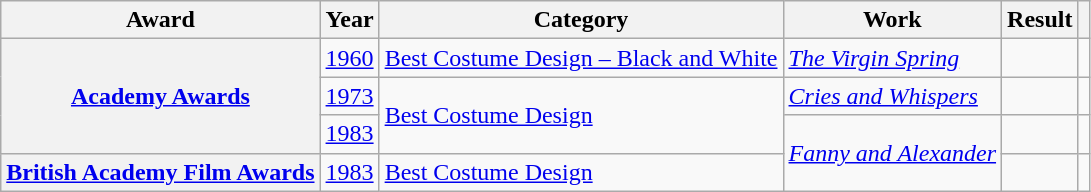<table class="wikitable">
<tr>
<th>Award</th>
<th>Year</th>
<th>Category</th>
<th>Work</th>
<th>Result</th>
<th class="unsortable"></th>
</tr>
<tr>
<th rowspan="3" scope="row" style="text-align:center;"><a href='#'>Academy Awards</a></th>
<td style="text-align:center;"><a href='#'>1960</a></td>
<td><a href='#'>Best Costume Design – Black and White</a></td>
<td><em><a href='#'>The Virgin Spring</a></em></td>
<td></td>
<td style="text-align:center;"></td>
</tr>
<tr>
<td style="text-align:center;"><a href='#'>1973</a></td>
<td rowspan="2"><a href='#'>Best Costume Design</a></td>
<td><em><a href='#'>Cries and Whispers</a></em></td>
<td></td>
<td style="text-align:center;"></td>
</tr>
<tr>
<td style="text-align:center;"><a href='#'>1983</a></td>
<td rowspan="2"><em><a href='#'>Fanny and Alexander</a></em></td>
<td></td>
<td style="text-align:center;"></td>
</tr>
<tr>
<th scope="row" style="text-align:center;"><a href='#'>British Academy Film Awards</a></th>
<td style="text-align:center;"><a href='#'>1983</a></td>
<td><a href='#'>Best Costume Design</a></td>
<td></td>
<td style="text-align:center;"></td>
</tr>
</table>
